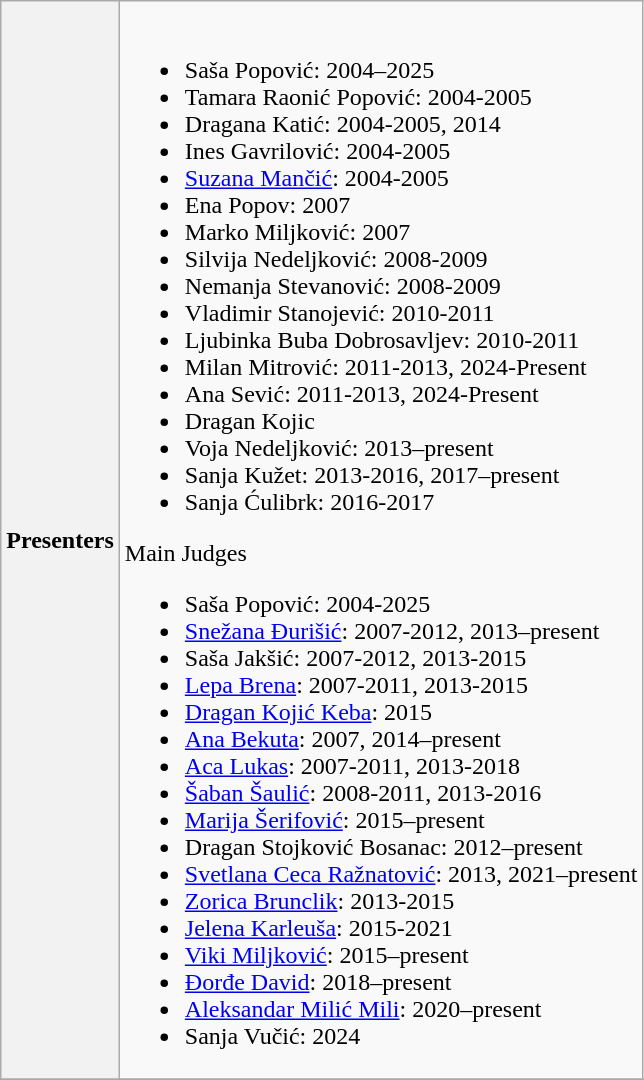<table class="wikitable">
<tr>
<th>Presenters</th>
<td><br><ul><li>Saša Popović: 2004–2025</li><li>Tamara Raonić Popović: 2004-2005</li><li>Dragana Katić: 2004-2005, 2014</li><li>Ines Gavrilović: 2004-2005</li><li><a href='#'>Suzana Mančić</a>: 2004-2005</li><li>Ena Popov: 2007</li><li>Marko Miljković: 2007</li><li>Silvija Nedeljković: 2008-2009</li><li>Nemanja Stevanović: 2008-2009</li><li>Vladimir Stanojević: 2010-2011</li><li>Ljubinka Buba Dobrosavljev: 2010-2011</li><li>Milan Mitrović: 2011-2013, 2024-Present</li><li>Ana Sević: 2011-2013, 2024-Present</li><li>Dragan Kojic</li><li>Voja Nedeljković: 2013–present</li><li>Sanja Kužet: 2013-2016, 2017–present</li><li>Sanja Ćulibrk: 2016-2017</li></ul>Main Judges<ul><li>Saša Popović: 2004-2025</li><li><a href='#'>Snežana Đurišić</a>: 2007-2012, 2013–present</li><li>Saša Jakšić: 2007-2012, 2013-2015</li><li><a href='#'>Lepa Brena</a>: 2007-2011, 2013-2015</li><li><a href='#'>Dragan Kojić Keba</a>: 2015</li><li><a href='#'>Ana Bekuta</a>: 2007, 2014–present</li><li><a href='#'>Aca Lukas</a>: 2007-2011, 2013-2018</li><li><a href='#'>Šaban Šaulić</a>: 2008-2011, 2013-2016</li><li><a href='#'>Marija Šerifović</a>: 2015–present</li><li>Dragan Stojković Bosanac: 2012–present</li><li><a href='#'>Svetlana Ceca Ražnatović</a>: 2013, 2021–present</li><li><a href='#'>Zorica Brunclik</a>: 2013-2015</li><li><a href='#'>Jelena Karleuša</a>: 2015-2021</li><li><a href='#'>Viki Miljković</a>: 2015–present</li><li><a href='#'>Đorđe David</a>: 2018–present</li><li><a href='#'>Aleksandar Milić Mili</a>: 2020–present</li><li>Sanja Vučić: 2024</li></ul></td>
</tr>
<tr>
</tr>
</table>
